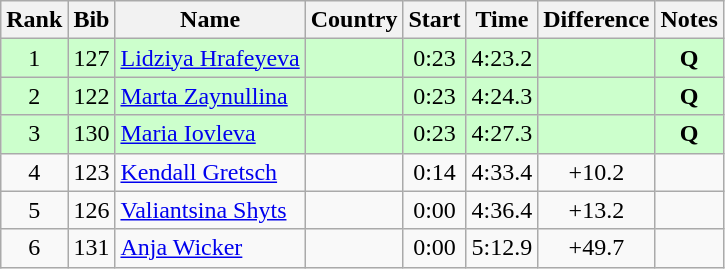<table class="wikitable sortable" style="text-align:center">
<tr>
<th>Rank</th>
<th>Bib</th>
<th>Name</th>
<th>Country</th>
<th>Start</th>
<th>Time</th>
<th>Difference</th>
<th>Notes</th>
</tr>
<tr bgcolor=ccffcc>
<td>1</td>
<td>127</td>
<td align=left><a href='#'>Lidziya Hrafeyeva</a></td>
<td align=left></td>
<td>0:23</td>
<td>4:23.2</td>
<td></td>
<td><strong>Q</strong></td>
</tr>
<tr bgcolor=ccffcc>
<td>2</td>
<td>122</td>
<td align=left><a href='#'>Marta Zaynullina</a></td>
<td align=left></td>
<td>0:23</td>
<td>4:24.3</td>
<td></td>
<td><strong>Q</strong></td>
</tr>
<tr bgcolor=ccffcc>
<td>3</td>
<td>130</td>
<td align=left><a href='#'>Maria Iovleva</a></td>
<td align=left></td>
<td>0:23</td>
<td>4:27.3</td>
<td></td>
<td><strong>Q</strong></td>
</tr>
<tr>
<td>4</td>
<td>123</td>
<td align=left><a href='#'>Kendall Gretsch</a></td>
<td align=left></td>
<td>0:14</td>
<td>4:33.4</td>
<td>+10.2</td>
<td></td>
</tr>
<tr>
<td>5</td>
<td>126</td>
<td align=left><a href='#'>Valiantsina Shyts</a></td>
<td align=left></td>
<td>0:00</td>
<td>4:36.4</td>
<td>+13.2</td>
<td></td>
</tr>
<tr>
<td>6</td>
<td>131</td>
<td align=left><a href='#'>Anja Wicker</a></td>
<td align=left></td>
<td>0:00</td>
<td>5:12.9</td>
<td>+49.7</td>
<td></td>
</tr>
</table>
